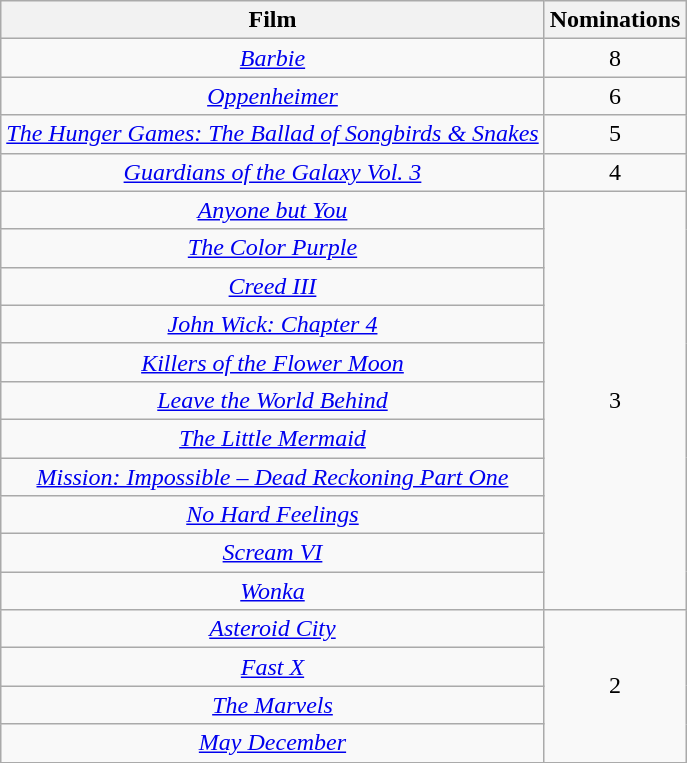<table class="wikitable">
<tr>
<th>Film</th>
<th>Nominations</th>
</tr>
<tr style="text-align:center">
<td><em><a href='#'>Barbie</a></em></td>
<td>8</td>
</tr>
<tr style="text-align:center">
<td><em><a href='#'>Oppenheimer</a></em></td>
<td>6</td>
</tr>
<tr style="text-align:center">
<td><em><a href='#'>The Hunger Games: The Ballad of Songbirds & Snakes</a></em></td>
<td>5</td>
</tr>
<tr style="text-align:center">
<td><em><a href='#'>Guardians of the Galaxy Vol. 3</a></em></td>
<td>4</td>
</tr>
<tr style="text-align:center">
<td><em><a href='#'>Anyone but You</a></em></td>
<td rowspan="11">3</td>
</tr>
<tr style="text-align:center">
<td><em><a href='#'>The Color Purple</a></em></td>
</tr>
<tr style="text-align:center">
<td><em><a href='#'>Creed III</a></em></td>
</tr>
<tr style="text-align:center">
<td><em><a href='#'>John Wick: Chapter 4</a></em></td>
</tr>
<tr style="text-align:center">
<td><em><a href='#'>Killers of the Flower Moon</a></em></td>
</tr>
<tr style="text-align:center">
<td><em><a href='#'>Leave the World Behind</a></em></td>
</tr>
<tr style="text-align:center">
<td><em><a href='#'>The Little Mermaid</a></em></td>
</tr>
<tr style="text-align:center">
<td><em><a href='#'>Mission: Impossible – Dead Reckoning Part One</a></em></td>
</tr>
<tr style="text-align:center">
<td><em><a href='#'>No Hard Feelings</a></em></td>
</tr>
<tr style="text-align:center">
<td><em><a href='#'>Scream VI</a></em></td>
</tr>
<tr style="text-align:center">
<td><em><a href='#'>Wonka</a></em></td>
</tr>
<tr style="text-align:center">
<td><em><a href='#'>Asteroid City</a></em></td>
<td rowspan="4">2</td>
</tr>
<tr style="text-align:center">
<td><em><a href='#'>Fast X</a></em></td>
</tr>
<tr style="text-align:center">
<td><em><a href='#'>The Marvels</a></em></td>
</tr>
<tr style="text-align:center">
<td><em><a href='#'>May December</a></em></td>
</tr>
</table>
